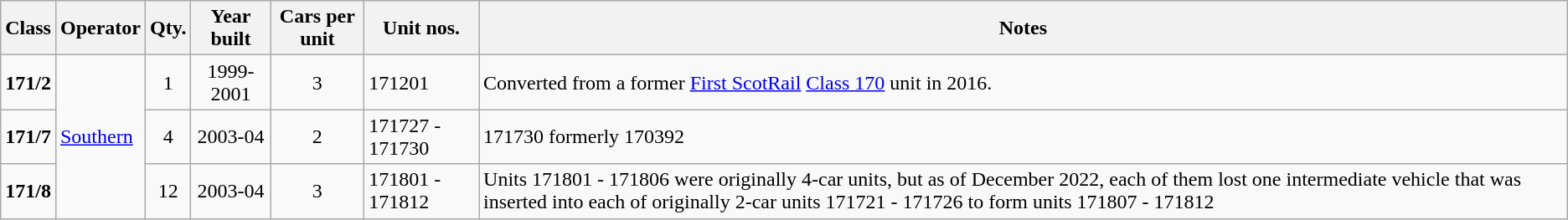<table class="wikitable">
<tr>
<th>Class</th>
<th>Operator</th>
<th>Qty.</th>
<th>Year built</th>
<th>Cars per unit</th>
<th>Unit nos.</th>
<th>Notes</th>
</tr>
<tr>
<td><strong>171/2</strong></td>
<td rowspan="3"><a href='#'>Southern</a></td>
<td align=center>1</td>
<td align="center">1999-2001</td>
<td align=center>3</td>
<td>171201</td>
<td>Converted from a former <a href='#'>First ScotRail</a> <a href='#'>Class 170</a> unit in 2016.</td>
</tr>
<tr>
<td><strong>171/7</strong></td>
<td align=center>4</td>
<td align=center>2003-04</td>
<td align=center>2</td>
<td>171727 - 171730</td>
<td>171730 formerly 170392</td>
</tr>
<tr>
<td><strong>171/8</strong></td>
<td align=center>12</td>
<td align=center>2003-04</td>
<td align=center>3</td>
<td>171801 - 171812</td>
<td>Units 171801 - 171806 were originally 4-car units, but as of December 2022, each of them lost one intermediate vehicle that was inserted into each of originally 2-car units 171721 - 171726 to form units 171807 - 171812</td>
</tr>
</table>
